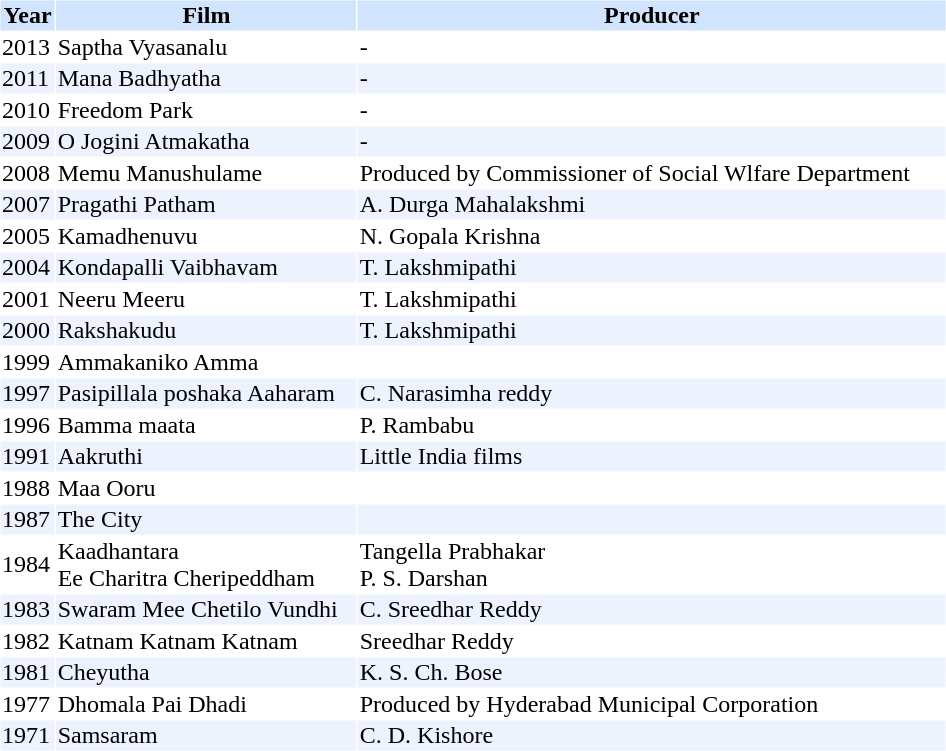<table cellspacing="1" cellpadding="1" border="0" width="50%">
<tr bgcolor="#d1e4fd">
<th>Year</th>
<th>Film</th>
<th>Producer</th>
</tr>
<tr>
<td>2013</td>
<td>Saptha Vyasanalu</td>
<td>-</td>
</tr>
<tr bgcolor=#edf3fe>
<td>2011</td>
<td>Mana Badhyatha</td>
<td>-</td>
</tr>
<tr>
<td>2010</td>
<td>Freedom Park</td>
<td>-</td>
</tr>
<tr bgcolor=#edf3fe>
<td>2009</td>
<td>O Jogini Atmakatha</td>
<td>-</td>
</tr>
<tr>
<td>2008</td>
<td>Memu Manushulame</td>
<td>Produced by Commissioner of Social Wlfare Department</td>
</tr>
<tr bgcolor=#edf3fe>
<td>2007</td>
<td>Pragathi Patham</td>
<td>A. Durga Mahalakshmi</td>
</tr>
<tr>
<td>2005</td>
<td>Kamadhenuvu</td>
<td>N. Gopala Krishna</td>
</tr>
<tr bgcolor=#edf3fe>
<td>2004</td>
<td>Kondapalli Vaibhavam</td>
<td>T. Lakshmipathi</td>
</tr>
<tr>
<td>2001</td>
<td>Neeru Meeru</td>
<td>T. Lakshmipathi</td>
</tr>
<tr bgcolor=#edf3fe>
<td>2000</td>
<td>Rakshakudu</td>
<td>T. Lakshmipathi</td>
</tr>
<tr>
<td>1999</td>
<td>Ammakaniko Amma</td>
<td></td>
</tr>
<tr bgcolor=#edf3fe>
<td>1997</td>
<td>Pasipillala poshaka Aaharam</td>
<td>C. Narasimha reddy</td>
</tr>
<tr>
<td>1996</td>
<td>Bamma maata</td>
<td>P. Rambabu</td>
</tr>
<tr bgcolor=#edf3fe>
<td>1991</td>
<td>Aakruthi</td>
<td>Little India films</td>
</tr>
<tr>
<td>1988</td>
<td>Maa Ooru</td>
<td></td>
</tr>
<tr bgcolor=#edf3fe>
<td>1987</td>
<td>The City</td>
<td></td>
</tr>
<tr>
<td>1984</td>
<td>Kaadhantara <br> Ee Charitra Cheripeddham</td>
<td>Tangella Prabhakar <br> P. S. Darshan</td>
</tr>
<tr bgcolor=#edf3fe>
<td>1983</td>
<td>Swaram Mee Chetilo Vundhi</td>
<td>C. Sreedhar Reddy</td>
</tr>
<tr>
<td>1982</td>
<td>Katnam Katnam Katnam</td>
<td>Sreedhar Reddy</td>
</tr>
<tr bgcolor=#edf3fe>
<td>1981</td>
<td>Cheyutha</td>
<td>K. S. Ch. Bose</td>
</tr>
<tr>
<td>1977</td>
<td>Dhomala Pai Dhadi</td>
<td>Produced by Hyderabad Municipal Corporation</td>
</tr>
<tr bgcolor=#edf3fe>
<td>1971</td>
<td>Samsaram</td>
<td>C. D. Kishore</td>
</tr>
<tr>
</tr>
</table>
